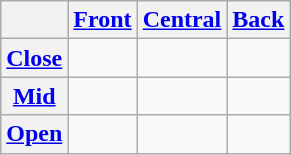<table class="wikitable" style="text-align:center">
<tr>
<th></th>
<th><a href='#'>Front</a></th>
<th><a href='#'>Central</a></th>
<th><a href='#'>Back</a></th>
</tr>
<tr>
<th><a href='#'>Close</a></th>
<td></td>
<td></td>
<td></td>
</tr>
<tr>
<th><a href='#'>Mid</a></th>
<td></td>
<td></td>
<td></td>
</tr>
<tr>
<th><a href='#'>Open</a></th>
<td></td>
<td></td>
<td></td>
</tr>
</table>
